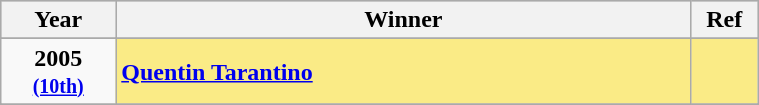<table class="wikitable" width="40%">
<tr bgcolor="#bebebe">
<th width="10%">Year</th>
<th width="50%">Winner</th>
<th width="5%">Ref</th>
</tr>
<tr>
</tr>
<tr>
<td rowspan="2" style="text-align:center"><strong>2005 <small><a href='#'>(10th)</a></small></strong></td>
</tr>
<tr style="background:#FAEB86">
<td><strong><a href='#'>Quentin Tarantino</a></strong></td>
<td style="text-align:center"></td>
</tr>
<tr>
</tr>
<tr>
</tr>
</table>
